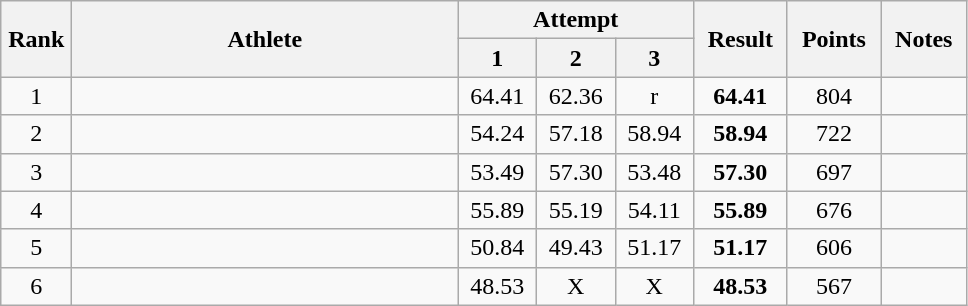<table class="wikitable" style="text-align:center">
<tr>
<th rowspan="2" width="40">Rank</th>
<th rowspan="2" width="250">Athlete</th>
<th colspan="3">Attempt</th>
<th rowspan="2" width="55">Result</th>
<th rowspan="2" width="55">Points</th>
<th rowspan="2" width="50">Notes</th>
</tr>
<tr>
<th width="45">1</th>
<th width="45">2</th>
<th width="45">3</th>
</tr>
<tr>
<td>1</td>
<td align="left"></td>
<td>64.41</td>
<td>62.36</td>
<td>r</td>
<td><strong>64.41</strong></td>
<td>804</td>
<td></td>
</tr>
<tr>
<td>2</td>
<td align="left"></td>
<td>54.24</td>
<td>57.18</td>
<td>58.94</td>
<td><strong>58.94</strong></td>
<td>722</td>
<td></td>
</tr>
<tr>
<td>3</td>
<td align="left"></td>
<td>53.49</td>
<td>57.30</td>
<td>53.48</td>
<td><strong>57.30</strong></td>
<td>697</td>
<td></td>
</tr>
<tr>
<td>4</td>
<td align="left"></td>
<td>55.89</td>
<td>55.19</td>
<td>54.11</td>
<td><strong>55.89</strong></td>
<td>676</td>
<td></td>
</tr>
<tr>
<td>5</td>
<td align="left"></td>
<td>50.84</td>
<td>49.43</td>
<td>51.17</td>
<td><strong>51.17</strong></td>
<td>606</td>
<td></td>
</tr>
<tr>
<td>6</td>
<td align="left"></td>
<td>48.53</td>
<td>X</td>
<td>X</td>
<td><strong>48.53</strong></td>
<td>567</td>
<td></td>
</tr>
</table>
